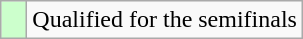<table class="wikitable">
<tr>
<td width=10px bgcolor="#ccffcc"></td>
<td>Qualified for the semifinals</td>
</tr>
</table>
